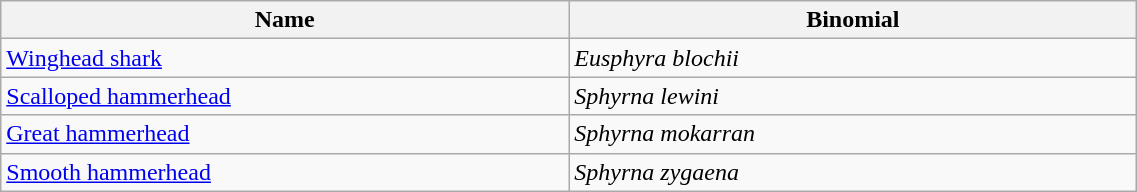<table width=60% class="wikitable">
<tr>
<th width=20%>Name</th>
<th width=20%>Binomial</th>
</tr>
<tr>
<td><a href='#'>Winghead shark</a><br></td>
<td><em>Eusphyra blochii</em></td>
</tr>
<tr>
<td><a href='#'>Scalloped hammerhead</a><br></td>
<td><em>Sphyrna lewini</em></td>
</tr>
<tr>
<td><a href='#'>Great hammerhead</a><br></td>
<td><em>Sphyrna mokarran</em></td>
</tr>
<tr>
<td><a href='#'>Smooth hammerhead</a><br></td>
<td><em>Sphyrna zygaena</em></td>
</tr>
</table>
